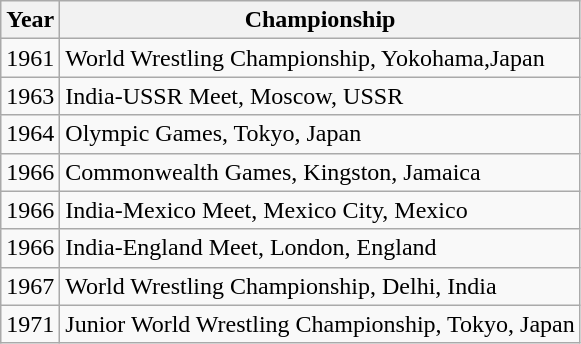<table class="wikitable">
<tr>
<th>Year</th>
<th>Championship</th>
</tr>
<tr>
<td>1961</td>
<td>World Wrestling Championship, Yokohama,Japan</td>
</tr>
<tr>
<td>1963</td>
<td>India-USSR Meet, Moscow, USSR</td>
</tr>
<tr>
<td>1964</td>
<td>Olympic Games, Tokyo, Japan</td>
</tr>
<tr>
<td>1966</td>
<td>Commonwealth Games, Kingston, Jamaica</td>
</tr>
<tr>
<td>1966</td>
<td>India-Mexico Meet, Mexico City, Mexico</td>
</tr>
<tr>
<td>1966</td>
<td>India-England Meet, London, England</td>
</tr>
<tr>
<td>1967</td>
<td>World Wrestling Championship, Delhi, India</td>
</tr>
<tr>
<td>1971</td>
<td>Junior World Wrestling Championship, Tokyo, Japan</td>
</tr>
</table>
